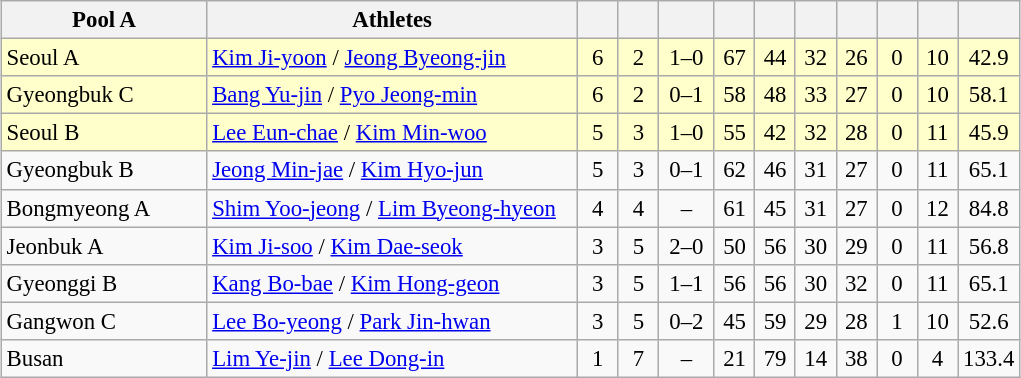<table>
<tr>
<td valign=top width=10%><br><table class="wikitable" style="font-size:95%; text-align:center;">
<tr>
<th width=130>Pool A</th>
<th width=240>Athletes</th>
<th width=20></th>
<th width=20></th>
<th width=30></th>
<th width=20></th>
<th width=20></th>
<th width=20></th>
<th width=20></th>
<th width=20></th>
<th width=20></th>
<th width=20></th>
</tr>
<tr bgcolor=#ffffcc>
<td style="text-align:left;"> Seoul A</td>
<td style="text-align:left;"><a href='#'>Kim Ji-yoon</a> / <a href='#'>Jeong Byeong-jin</a></td>
<td>6</td>
<td>2</td>
<td>1–0</td>
<td>67</td>
<td>44</td>
<td>32</td>
<td>26</td>
<td>0</td>
<td>10</td>
<td>42.9</td>
</tr>
<tr bgcolor=#ffffcc>
<td style="text-align:left;"> Gyeongbuk C</td>
<td style="text-align:left;"><a href='#'>Bang Yu-jin</a> / <a href='#'>Pyo Jeong-min</a></td>
<td>6</td>
<td>2</td>
<td>0–1</td>
<td>58</td>
<td>48</td>
<td>33</td>
<td>27</td>
<td>0</td>
<td>10</td>
<td>58.1</td>
</tr>
<tr bgcolor=#ffffcc>
<td style="text-align:left;"> Seoul B</td>
<td style="text-align:left;"><a href='#'>Lee Eun-chae</a> / <a href='#'>Kim Min-woo</a></td>
<td>5</td>
<td>3</td>
<td>1–0</td>
<td>55</td>
<td>42</td>
<td>32</td>
<td>28</td>
<td>0</td>
<td>11</td>
<td>45.9</td>
</tr>
<tr>
<td style="text-align:left;"> Gyeongbuk B</td>
<td style="text-align:left;"><a href='#'>Jeong Min-jae</a> / <a href='#'>Kim Hyo-jun</a></td>
<td>5</td>
<td>3</td>
<td>0–1</td>
<td>62</td>
<td>46</td>
<td>31</td>
<td>27</td>
<td>0</td>
<td>11</td>
<td>65.1</td>
</tr>
<tr>
<td style="text-align:left;"> Bongmyeong A</td>
<td style="text-align:left;"><a href='#'>Shim Yoo-jeong</a> / <a href='#'>Lim Byeong-hyeon</a></td>
<td>4</td>
<td>4</td>
<td>–</td>
<td>61</td>
<td>45</td>
<td>31</td>
<td>27</td>
<td>0</td>
<td>12</td>
<td>84.8</td>
</tr>
<tr>
<td style="text-align:left;"> Jeonbuk A</td>
<td style="text-align:left;"><a href='#'>Kim Ji-soo</a> / <a href='#'>Kim Dae-seok</a></td>
<td>3</td>
<td>5</td>
<td>2–0</td>
<td>50</td>
<td>56</td>
<td>30</td>
<td>29</td>
<td>0</td>
<td>11</td>
<td>56.8</td>
</tr>
<tr>
<td style="text-align:left;"> Gyeonggi B</td>
<td style="text-align:left;"><a href='#'>Kang Bo-bae</a> / <a href='#'>Kim Hong-geon</a></td>
<td>3</td>
<td>5</td>
<td>1–1</td>
<td>56</td>
<td>56</td>
<td>30</td>
<td>32</td>
<td>0</td>
<td>11</td>
<td>65.1</td>
</tr>
<tr>
<td style="text-align:left;"> Gangwon C</td>
<td style="text-align:left;"><a href='#'>Lee Bo-yeong</a> / <a href='#'>Park Jin-hwan</a></td>
<td>3</td>
<td>5</td>
<td>0–2</td>
<td>45</td>
<td>59</td>
<td>29</td>
<td>28</td>
<td>1</td>
<td>10</td>
<td>52.6</td>
</tr>
<tr>
<td style="text-align:left;"> Busan</td>
<td style="text-align:left;"><a href='#'>Lim Ye-jin</a> / <a href='#'>Lee Dong-in</a></td>
<td>1</td>
<td>7</td>
<td>–</td>
<td>21</td>
<td>79</td>
<td>14</td>
<td>38</td>
<td>0</td>
<td>4</td>
<td>133.4</td>
</tr>
</table>
</td>
</tr>
</table>
